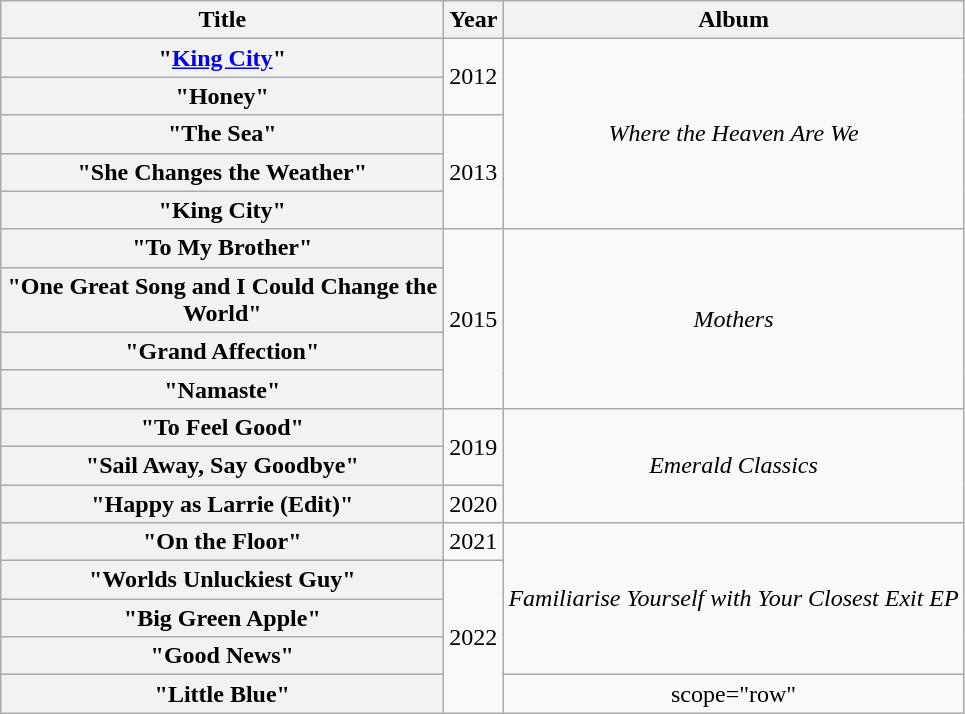<table class="wikitable plainrowheaders" style="text-align:center;">
<tr>
<th scope="col" style="width:18em;">Title</th>
<th scope="col" style="width:1em;">Year</th>
<th scope="col">Album</th>
</tr>
<tr>
<th scope="row">"<a href='#'>King City</a>"<br></th>
<td rowspan="2">2012</td>
<td rowspan="5"><em>Where the Heaven Are We</em></td>
</tr>
<tr>
<th scope="row">"Honey"</th>
</tr>
<tr>
<th scope="row">"The Sea"</th>
<td rowspan="3">2013</td>
</tr>
<tr>
<th scope="row">"She Changes the Weather"</th>
</tr>
<tr>
<th scope="row">"King City" </th>
</tr>
<tr>
<th scope="row">"To My Brother"</th>
<td rowspan="4">2015</td>
<td rowspan="4"><em>Mothers</em></td>
</tr>
<tr>
<th scope="row">"One Great Song and I Could Change the World"</th>
</tr>
<tr>
<th scope="row">"Grand Affection"</th>
</tr>
<tr>
<th scope="row">"Namaste"</th>
</tr>
<tr>
<th scope="row">"To Feel Good"</th>
<td rowspan="2">2019</td>
<td rowspan="3"><em>Emerald Classics</em></td>
</tr>
<tr>
<th scope="row">"Sail Away, Say Goodbye"</th>
</tr>
<tr>
<th scope="row">"Happy as Larrie (Edit)"</th>
<td rowspan="1">2020</td>
</tr>
<tr>
<th scope="row">"On the Floor" </th>
<td rowspan="1">2021</td>
<td rowspan="4"><em>Familiarise Yourself with Your Closest Exit EP</em></td>
</tr>
<tr>
<th scope="row">"Worlds Unluckiest Guy" </th>
<td rowspan="4">2022</td>
</tr>
<tr>
<th scope="row">"Big Green Apple" </th>
</tr>
<tr>
<th scope="row">"Good News" </th>
</tr>
<tr>
<th scope="row">"Little Blue"</th>
<td>scope="row" </td>
</tr>
</table>
